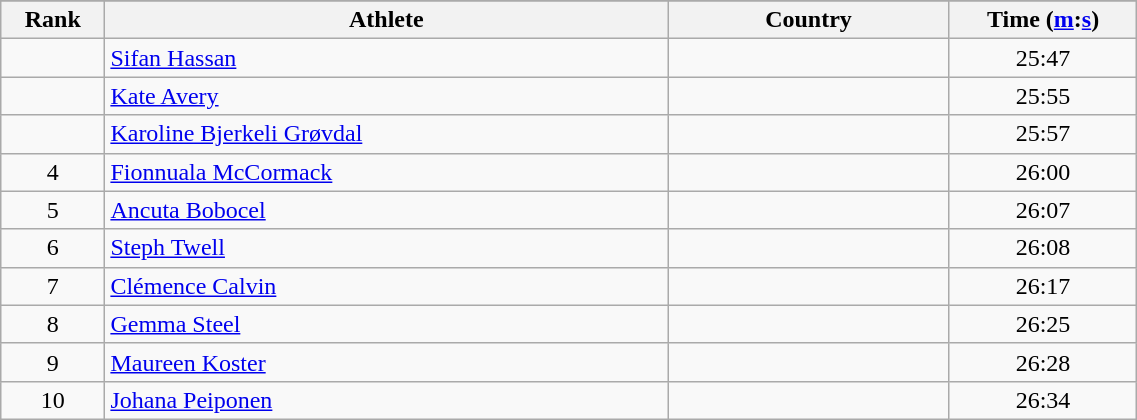<table class="wikitable" style="text-align:center;" width="60%">
<tr>
</tr>
<tr>
<th width=5%>Rank</th>
<th width=30%>Athlete</th>
<th width=15%>Country</th>
<th width=10%>Time (<a href='#'>m</a>:<a href='#'>s</a>)</th>
</tr>
<tr>
<td></td>
<td align="left"><a href='#'>Sifan Hassan</a></td>
<td align="left"></td>
<td>25:47</td>
</tr>
<tr>
<td></td>
<td align="left"><a href='#'>Kate Avery</a></td>
<td align="left"></td>
<td>25:55</td>
</tr>
<tr>
<td></td>
<td align="left"><a href='#'>Karoline Bjerkeli Grøvdal</a></td>
<td align="left"></td>
<td>25:57</td>
</tr>
<tr>
<td>4</td>
<td align="left"><a href='#'>Fionnuala McCormack</a></td>
<td align="left"></td>
<td>26:00</td>
</tr>
<tr>
<td>5</td>
<td align="left"><a href='#'>Ancuta Bobocel</a></td>
<td align="left"></td>
<td>26:07</td>
</tr>
<tr>
<td>6</td>
<td align="left"><a href='#'>Steph Twell</a></td>
<td align="left"></td>
<td>26:08</td>
</tr>
<tr>
<td>7</td>
<td align="left"><a href='#'>Clémence Calvin</a></td>
<td align="left"></td>
<td>26:17</td>
</tr>
<tr>
<td>8</td>
<td align="left"><a href='#'>Gemma Steel</a></td>
<td align="left"></td>
<td>26:25</td>
</tr>
<tr>
<td>9</td>
<td align="left"><a href='#'>Maureen Koster</a></td>
<td align="left"></td>
<td>26:28</td>
</tr>
<tr>
<td>10</td>
<td align="left"><a href='#'>Johana Peiponen</a></td>
<td align="left"></td>
<td>26:34</td>
</tr>
</table>
